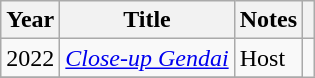<table class="wikitable">
<tr>
<th>Year</th>
<th>Title</th>
<th>Notes</th>
<th></th>
</tr>
<tr>
<td>2022</td>
<td><em><a href='#'>Close-up Gendai</a></em></td>
<td>Host</td>
</tr>
<tr>
</tr>
</table>
